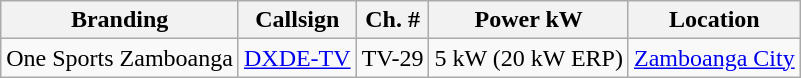<table class="wikitable">
<tr>
<th>Branding</th>
<th>Callsign</th>
<th>Ch. #</th>
<th>Power kW</th>
<th>Location</th>
</tr>
<tr>
<td>One Sports Zamboanga</td>
<td><a href='#'>DXDE-TV</a></td>
<td>TV-29</td>
<td>5 kW (20 kW ERP)</td>
<td><a href='#'>Zamboanga City</a></td>
</tr>
</table>
